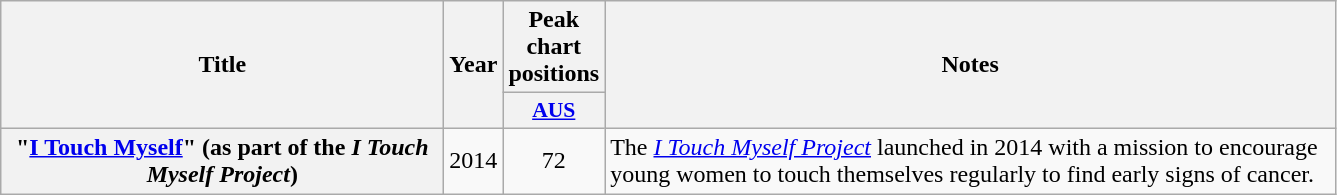<table class="wikitable plainrowheaders" style="text-align:center;">
<tr>
<th scope="col" rowspan="2" style="width:18em;">Title</th>
<th scope="col" rowspan="2" style="width:1em;">Year</th>
<th scope="col" colspan="1">Peak chart positions</th>
<th scope="col" rowspan="2" style="width:30em;">Notes</th>
</tr>
<tr>
<th scope="col" style="width:3em;font-size:90%;"><a href='#'>AUS</a><br></th>
</tr>
<tr>
<th scope="row">"<a href='#'>I Touch Myself</a>" <span>(as part of the <em>I Touch Myself Project</em>)</span></th>
<td>2014</td>
<td>72</td>
<td style="text-align:left;">The <em><a href='#'>I Touch Myself Project</a></em> launched in 2014 with a mission to encourage young women to touch themselves regularly to find early signs of cancer.</td>
</tr>
</table>
